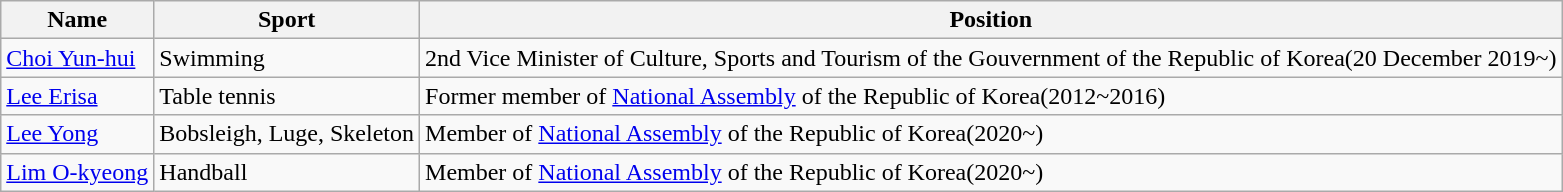<table class="wikitable sortable">
<tr>
<th>Name</th>
<th>Sport</th>
<th>Position</th>
</tr>
<tr>
<td><a href='#'>Choi Yun-hui</a></td>
<td>Swimming</td>
<td>2nd Vice Minister of Culture, Sports and Tourism of the Gouvernment of the Republic of Korea(20 December 2019~)</td>
</tr>
<tr>
<td><a href='#'>Lee Erisa</a></td>
<td>Table tennis</td>
<td>Former member of <a href='#'>National Assembly</a> of the Republic of Korea(2012~2016)</td>
</tr>
<tr>
<td><a href='#'>Lee Yong</a></td>
<td>Bobsleigh, Luge, Skeleton</td>
<td>Member of <a href='#'>National Assembly</a> of the Republic of Korea(2020~)</td>
</tr>
<tr>
<td><a href='#'>Lim O-kyeong</a></td>
<td>Handball</td>
<td>Member of <a href='#'>National Assembly</a> of the Republic of Korea(2020~)</td>
</tr>
</table>
